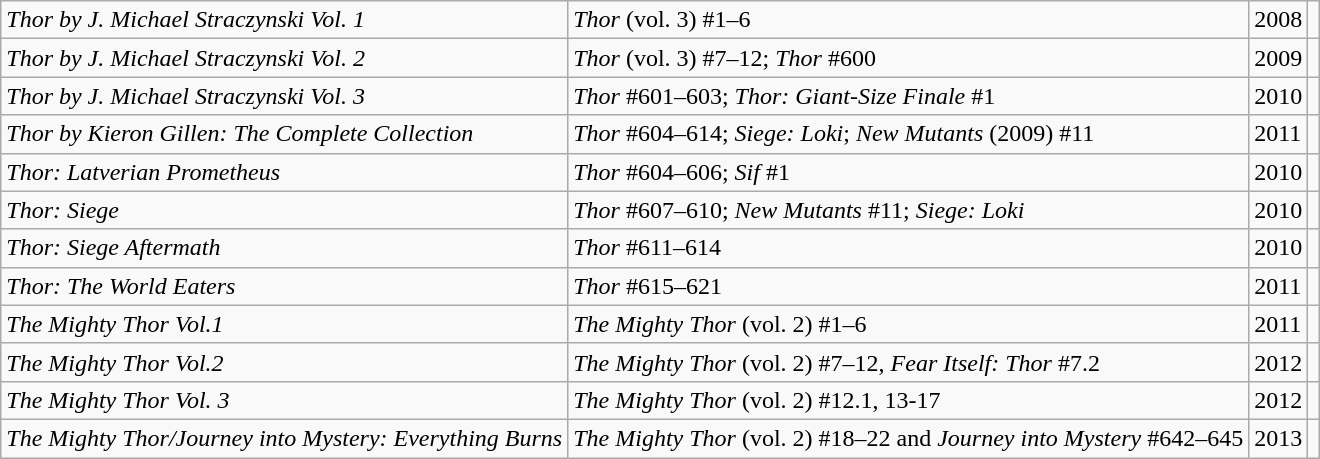<table class="wikitable sortable">
<tr>
<td><em>Thor by J. Michael Straczynski Vol. 1</em></td>
<td><em>Thor</em> (vol. 3) #1–6</td>
<td>2008</td>
<td></td>
</tr>
<tr>
<td><em>Thor by J. Michael Straczynski Vol. 2</em></td>
<td><em>Thor</em> (vol. 3) #7–12; <em>Thor</em> #600</td>
<td>2009</td>
<td></td>
</tr>
<tr>
<td><em>Thor by J. Michael Straczynski Vol. 3</em></td>
<td><em>Thor</em> #601–603; <em>Thor: Giant-Size Finale</em> #1</td>
<td>2010</td>
<td></td>
</tr>
<tr>
<td><em>Thor by Kieron Gillen: The Complete Collection</em></td>
<td><em>Thor</em> #604–614; <em>Siege: Loki</em>; <em>New Mutants</em> (2009) #11</td>
<td>2011</td>
<td></td>
</tr>
<tr>
<td><em>Thor: Latverian Prometheus</em></td>
<td><em>Thor</em> #604–606; <em>Sif</em> #1</td>
<td>2010</td>
<td></td>
</tr>
<tr>
<td><em>Thor: Siege</em></td>
<td><em>Thor</em> #607–610; <em>New Mutants</em> #11; <em>Siege: Loki</em></td>
<td>2010</td>
<td></td>
</tr>
<tr>
<td><em>Thor: Siege Aftermath</em></td>
<td><em>Thor</em> #611–614</td>
<td>2010</td>
<td></td>
</tr>
<tr>
<td><em>Thor: The World Eaters</em></td>
<td><em>Thor</em> #615–621</td>
<td>2011</td>
<td></td>
</tr>
<tr>
<td><em>The Mighty Thor Vol.1</em></td>
<td><em>The Mighty Thor</em> (vol. 2) #1–6</td>
<td>2011</td>
<td></td>
</tr>
<tr>
<td><em>The Mighty Thor Vol.2</em></td>
<td><em>The Mighty Thor</em> (vol. 2) #7–12, <em>Fear Itself: Thor</em> #7.2</td>
<td>2012</td>
<td></td>
</tr>
<tr>
<td><em>The Mighty Thor Vol. 3</em></td>
<td><em>The Mighty Thor</em> (vol. 2) #12.1, 13-17</td>
<td>2012</td>
<td></td>
</tr>
<tr>
<td><em>The Mighty Thor/Journey into Mystery: Everything Burns</em></td>
<td><em>The Mighty Thor</em> (vol. 2) #18–22 and <em>Journey into Mystery</em> #642–645</td>
<td>2013</td>
<td></td>
</tr>
</table>
